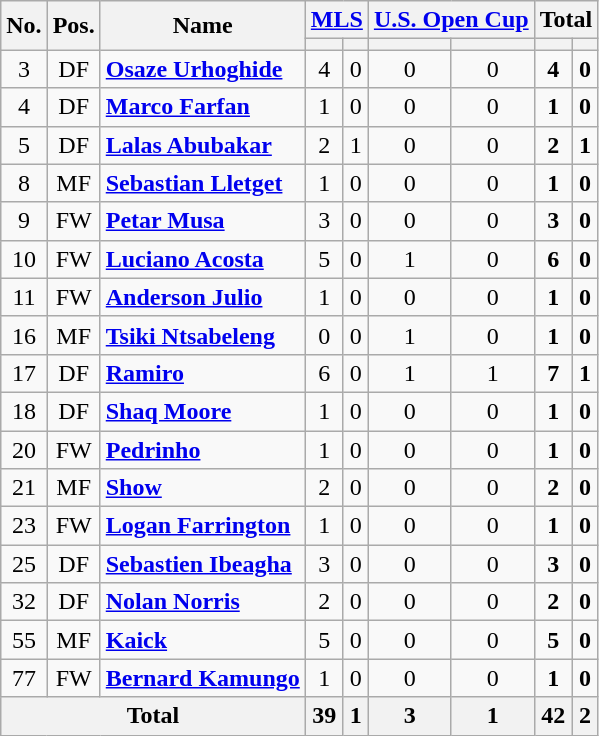<table class="wikitable sortable" style="text-align: center;">
<tr>
<th rowspan="2">No.</th>
<th rowspan="2">Pos.</th>
<th rowspan="2">Name</th>
<th colspan="2"><a href='#'>MLS</a></th>
<th colspan="2"><a href='#'>U.S. Open Cup</a></th>
<th colspan="2"><strong>Total</strong></th>
</tr>
<tr>
<th></th>
<th></th>
<th></th>
<th></th>
<th></th>
<th></th>
</tr>
<tr>
<td>3</td>
<td>DF</td>
<td align=left> <strong><a href='#'>Osaze Urhoghide</a></strong></td>
<td>4</td>
<td>0</td>
<td>0</td>
<td>0</td>
<td><strong>4</strong></td>
<td><strong>0</strong></td>
</tr>
<tr>
<td>4</td>
<td>DF</td>
<td align=left> <strong><a href='#'>Marco Farfan</a></strong></td>
<td>1</td>
<td>0</td>
<td>0</td>
<td>0</td>
<td><strong>1</strong></td>
<td><strong>0</strong></td>
</tr>
<tr>
<td>5</td>
<td>DF</td>
<td align=left> <strong><a href='#'>Lalas Abubakar</a></strong></td>
<td>2</td>
<td>1</td>
<td>0</td>
<td>0</td>
<td><strong>2</strong></td>
<td><strong>1</strong></td>
</tr>
<tr>
<td>8</td>
<td>MF</td>
<td align=left> <strong><a href='#'>Sebastian Lletget</a></strong></td>
<td>1</td>
<td>0</td>
<td>0</td>
<td>0</td>
<td><strong>1</strong></td>
<td><strong>0</strong></td>
</tr>
<tr>
<td>9</td>
<td>FW</td>
<td align=left> <strong><a href='#'>Petar Musa</a></strong></td>
<td>3</td>
<td>0</td>
<td>0</td>
<td>0</td>
<td><strong>3</strong></td>
<td><strong>0</strong></td>
</tr>
<tr>
<td>10</td>
<td>FW</td>
<td align=left> <strong><a href='#'>Luciano Acosta</a></strong></td>
<td>5</td>
<td>0</td>
<td>1</td>
<td>0</td>
<td><strong>6</strong></td>
<td><strong>0</strong></td>
</tr>
<tr>
<td>11</td>
<td>FW</td>
<td align=left> <strong><a href='#'>Anderson Julio</a></strong></td>
<td>1</td>
<td>0</td>
<td>0</td>
<td>0</td>
<td><strong>1</strong></td>
<td><strong>0</strong></td>
</tr>
<tr>
<td>16</td>
<td>MF</td>
<td align=left> <strong><a href='#'>Tsiki Ntsabeleng</a></strong></td>
<td>0</td>
<td>0</td>
<td>1</td>
<td>0</td>
<td><strong>1</strong></td>
<td><strong>0</strong></td>
</tr>
<tr>
<td>17</td>
<td>DF</td>
<td align=left> <strong><a href='#'>Ramiro</a></strong></td>
<td>6</td>
<td>0</td>
<td>1</td>
<td>1</td>
<td><strong>7</strong></td>
<td><strong>1</strong></td>
</tr>
<tr>
<td>18</td>
<td>DF</td>
<td align=left> <strong><a href='#'>Shaq Moore</a></strong></td>
<td>1</td>
<td>0</td>
<td>0</td>
<td>0</td>
<td><strong>1</strong></td>
<td><strong>0</strong></td>
</tr>
<tr>
<td>20</td>
<td>FW</td>
<td align=left> <strong><a href='#'>Pedrinho</a></strong></td>
<td>1</td>
<td>0</td>
<td>0</td>
<td>0</td>
<td><strong>1</strong></td>
<td><strong>0</strong></td>
</tr>
<tr>
<td>21</td>
<td>MF</td>
<td align=left> <strong><a href='#'>Show</a></strong></td>
<td>2</td>
<td>0</td>
<td>0</td>
<td>0</td>
<td><strong>2</strong></td>
<td><strong>0</strong></td>
</tr>
<tr>
<td>23</td>
<td>FW</td>
<td align=left> <strong><a href='#'>Logan Farrington</a></strong></td>
<td>1</td>
<td>0</td>
<td>0</td>
<td>0</td>
<td><strong>1</strong></td>
<td><strong>0</strong></td>
</tr>
<tr>
<td>25</td>
<td>DF</td>
<td align=left> <strong><a href='#'>Sebastien Ibeagha</a></strong></td>
<td>3</td>
<td>0</td>
<td>0</td>
<td>0</td>
<td><strong>3</strong></td>
<td><strong>0</strong></td>
</tr>
<tr>
<td>32</td>
<td>DF</td>
<td align=left> <strong><a href='#'>Nolan Norris</a></strong></td>
<td>2</td>
<td>0</td>
<td>0</td>
<td>0</td>
<td><strong>2</strong></td>
<td><strong>0</strong></td>
</tr>
<tr>
<td>55</td>
<td>MF</td>
<td align=left> <strong><a href='#'>Kaick</a></strong></td>
<td>5</td>
<td>0</td>
<td>0</td>
<td>0</td>
<td><strong>5</strong></td>
<td><strong>0</strong></td>
</tr>
<tr>
<td>77</td>
<td>FW</td>
<td align=left> <strong><a href='#'>Bernard Kamungo</a></strong></td>
<td>1</td>
<td>0</td>
<td>0</td>
<td>0</td>
<td><strong>1</strong></td>
<td><strong>0</strong></td>
</tr>
<tr>
<th colspan=3>Total</th>
<th>39</th>
<th>1</th>
<th>3</th>
<th>1</th>
<th>42</th>
<th>2</th>
</tr>
</table>
